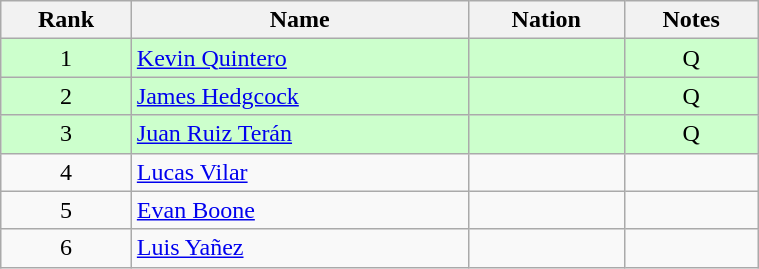<table class="wikitable sortable" style="text-align:center" width=40%>
<tr>
<th>Rank</th>
<th>Name</th>
<th>Nation</th>
<th>Notes</th>
</tr>
<tr bgcolor=ccffcc>
<td>1</td>
<td align=left><a href='#'>Kevin Quintero</a></td>
<td align=left></td>
<td>Q</td>
</tr>
<tr bgcolor=ccffcc>
<td>2</td>
<td align=left><a href='#'>James Hedgcock</a></td>
<td align=left></td>
<td>Q</td>
</tr>
<tr bgcolor=ccffcc>
<td>3</td>
<td align=left><a href='#'>Juan Ruiz Terán</a></td>
<td align=left></td>
<td>Q</td>
</tr>
<tr>
<td>4</td>
<td align=left><a href='#'>Lucas Vilar</a></td>
<td align=left></td>
<td></td>
</tr>
<tr>
<td>5</td>
<td align=left><a href='#'>Evan Boone</a></td>
<td align=left></td>
<td></td>
</tr>
<tr>
<td>6</td>
<td align=left><a href='#'>Luis Yañez</a></td>
<td align=left></td>
<td></td>
</tr>
</table>
